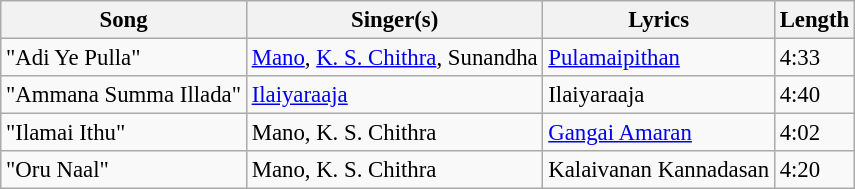<table class="wikitable" style="font-size:95%;">
<tr>
<th>Song</th>
<th>Singer(s)</th>
<th>Lyrics</th>
<th>Length</th>
</tr>
<tr>
<td>"Adi Ye Pulla"</td>
<td><a href='#'>Mano</a>, <a href='#'>K. S. Chithra</a>, Sunandha</td>
<td><a href='#'>Pulamaipithan</a></td>
<td>4:33</td>
</tr>
<tr>
<td>"Ammana Summa Illada"</td>
<td><a href='#'>Ilaiyaraaja</a></td>
<td>Ilaiyaraaja</td>
<td>4:40</td>
</tr>
<tr>
<td>"Ilamai Ithu"</td>
<td>Mano, K. S. Chithra</td>
<td><a href='#'>Gangai Amaran</a></td>
<td>4:02</td>
</tr>
<tr>
<td>"Oru Naal"</td>
<td>Mano, K. S. Chithra</td>
<td>Kalaivanan Kannadasan</td>
<td>4:20</td>
</tr>
</table>
